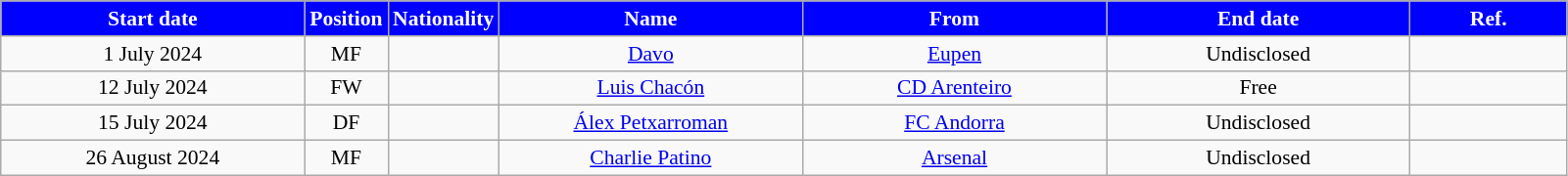<table class="wikitable"  style="text-align:center; font-size:90%; ">
<tr>
<th style="background:#00f; color:white; width:200px;">Start date</th>
<th style="background:#00f; color:white; width:50px;">Position</th>
<th style="background:#00f; color:white; width:50px;">Nationality</th>
<th style="background:#00f; color:white; width:200px;">Name</th>
<th style="background:#00f; color:white; width:200px;">From</th>
<th style="background:#00f; color:white; width:200px;">End date</th>
<th style="background:#00f; color:white; width:100px;">Ref.</th>
</tr>
<tr>
<td>1 July 2024</td>
<td>MF</td>
<td></td>
<td><a href='#'>Davo</a></td>
<td><a href='#'>Eupen</a></td>
<td>Undisclosed</td>
<td></td>
</tr>
<tr>
<td>12 July 2024</td>
<td>FW</td>
<td></td>
<td><a href='#'>Luis Chacón</a></td>
<td><a href='#'>CD Arenteiro</a></td>
<td>Free</td>
<td></td>
</tr>
<tr>
<td>15 July 2024</td>
<td>DF</td>
<td></td>
<td><a href='#'>Álex Petxarroman</a></td>
<td><a href='#'>FC Andorra</a></td>
<td>Undisclosed</td>
<td></td>
</tr>
<tr>
<td>26 August 2024</td>
<td>MF</td>
<td></td>
<td><a href='#'>Charlie Patino</a></td>
<td><a href='#'>Arsenal</a></td>
<td>Undisclosed</td>
<td></td>
</tr>
</table>
